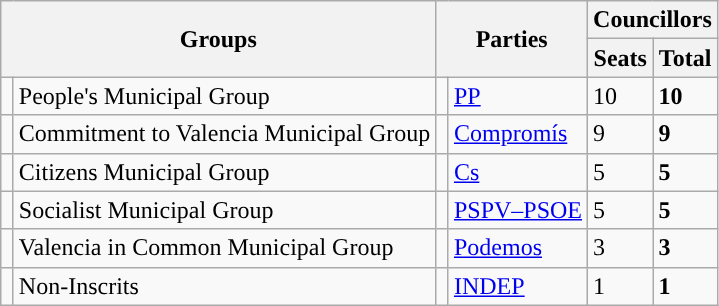<table class="wikitable" style="text-align:left;">
<tr>
<th rowspan="2" colspan="2">Groups</th>
<th rowspan="2" colspan="2">Parties</th>
<th colspan="2">Councillors</th>
</tr>
<tr>
<th>Seats</th>
<th>Total</th>
</tr>
<tr>
<td width="1" style="color:inherit;background:"></td>
<td>People's Municipal Group</td>
<td width="1" style="color:inherit;background:"></td>
<td><a href='#'>PP</a></td>
<td>10</td>
<td><strong>10</strong></td>
</tr>
<tr>
<td style="color:inherit;background:"></td>
<td>Commitment to Valencia Municipal Group</td>
<td style="color:inherit;background:"></td>
<td><a href='#'>Compromís</a></td>
<td>9</td>
<td><strong>9</strong></td>
</tr>
<tr>
<td style="color:inherit;background:"></td>
<td>Citizens Municipal Group</td>
<td style="color:inherit;background:"></td>
<td><a href='#'>Cs</a></td>
<td>5</td>
<td><strong>5</strong></td>
</tr>
<tr>
<td style="color:inherit;background:"></td>
<td>Socialist Municipal Group</td>
<td style="color:inherit;background:"></td>
<td><a href='#'>PSPV–PSOE</a></td>
<td>5</td>
<td><strong>5</strong></td>
</tr>
<tr>
<td style="color:inherit;background:"></td>
<td>Valencia in Common Municipal Group</td>
<td style="color:inherit;background:"></td>
<td><a href='#'>Podemos</a></td>
<td>3</td>
<td><strong>3</strong></td>
</tr>
<tr>
<td style="color:inherit;background:"></td>
<td>Non-Inscrits</td>
<td style="color:inherit;background:"></td>
<td><a href='#'>INDEP</a></td>
<td>1</td>
<td><strong>1</strong></td>
</tr>
</table>
